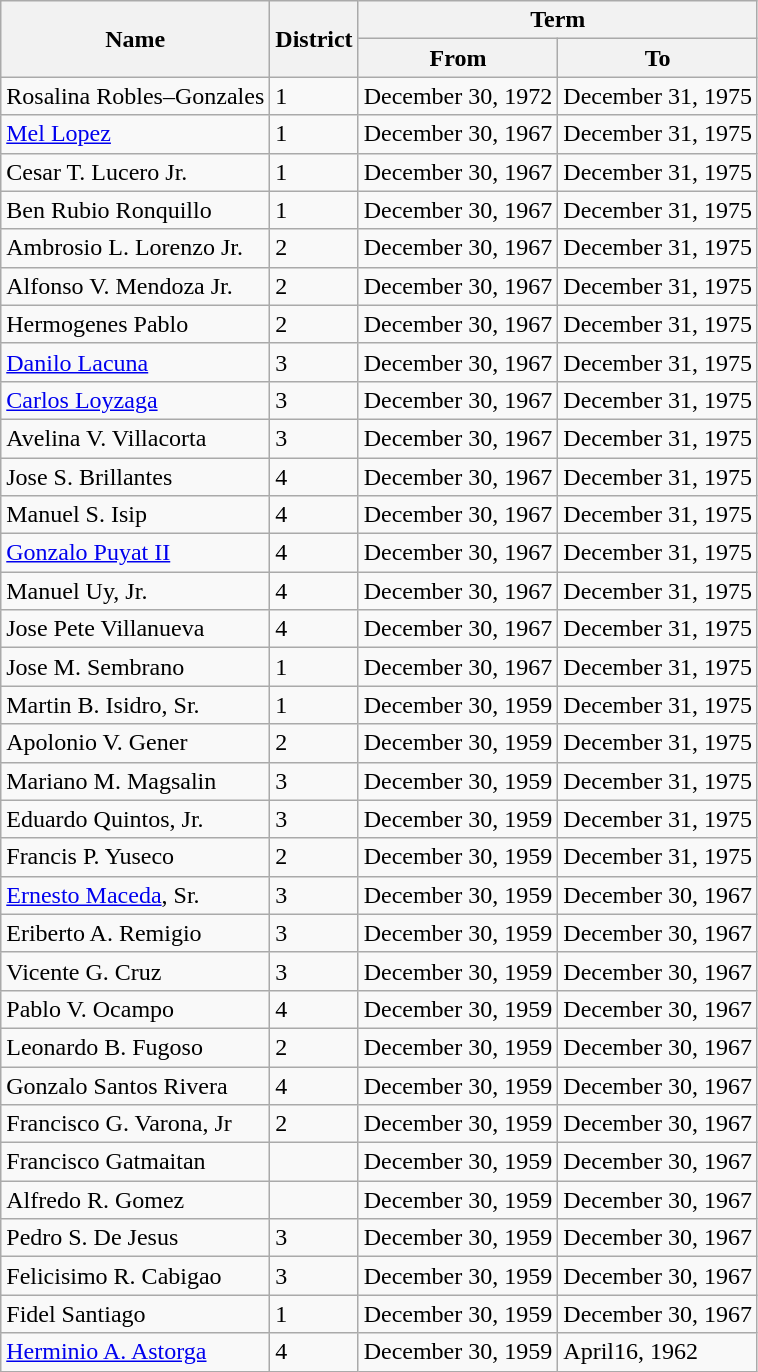<table class="wikitable sortable">
<tr>
<th rowspan=2>Name</th>
<th rowspan=2>District</th>
<th colspan=2>Term</th>
</tr>
<tr>
<th>From</th>
<th>To</th>
</tr>
<tr>
<td>Rosalina Robles–Gonzales</td>
<td>1</td>
<td>December 30, 1972</td>
<td>December 31, 1975</td>
</tr>
<tr>
<td><a href='#'>Mel Lopez</a></td>
<td>1</td>
<td>December 30, 1967</td>
<td>December 31, 1975</td>
</tr>
<tr>
<td>Cesar T. Lucero Jr.</td>
<td>1</td>
<td>December 30, 1967</td>
<td>December 31, 1975</td>
</tr>
<tr>
<td>Ben Rubio Ronquillo</td>
<td>1</td>
<td>December 30, 1967</td>
<td>December 31, 1975</td>
</tr>
<tr>
<td>Ambrosio L. Lorenzo Jr.</td>
<td>2</td>
<td>December 30, 1967</td>
<td>December 31, 1975</td>
</tr>
<tr>
<td>Alfonso V. Mendoza Jr.</td>
<td>2</td>
<td>December 30, 1967</td>
<td>December 31, 1975</td>
</tr>
<tr>
<td>Hermogenes Pablo</td>
<td>2</td>
<td>December 30, 1967</td>
<td>December 31, 1975</td>
</tr>
<tr>
<td><a href='#'>Danilo Lacuna</a></td>
<td>3</td>
<td>December 30, 1967</td>
<td>December 31, 1975</td>
</tr>
<tr>
<td><a href='#'>Carlos Loyzaga</a></td>
<td>3</td>
<td>December 30, 1967</td>
<td>December 31, 1975</td>
</tr>
<tr>
<td>Avelina V. Villacorta</td>
<td>3</td>
<td>December 30, 1967</td>
<td>December 31, 1975</td>
</tr>
<tr>
<td>Jose S. Brillantes</td>
<td>4</td>
<td>December 30, 1967</td>
<td>December 31, 1975</td>
</tr>
<tr>
<td>Manuel S. Isip</td>
<td>4</td>
<td>December 30, 1967</td>
<td>December 31, 1975</td>
</tr>
<tr>
<td><a href='#'>Gonzalo Puyat II</a></td>
<td>4</td>
<td>December 30, 1967</td>
<td>December 31, 1975</td>
</tr>
<tr>
<td>Manuel Uy, Jr.</td>
<td>4</td>
<td>December 30, 1967</td>
<td>December 31, 1975</td>
</tr>
<tr>
<td>Jose Pete Villanueva</td>
<td>4</td>
<td>December 30, 1967</td>
<td>December 31, 1975</td>
</tr>
<tr>
<td>Jose M. Sembrano</td>
<td>1</td>
<td>December 30, 1967</td>
<td>December 31, 1975</td>
</tr>
<tr>
<td>Martin B. Isidro, Sr.</td>
<td>1</td>
<td>December 30, 1959</td>
<td>December 31, 1975</td>
</tr>
<tr>
<td>Apolonio V. Gener</td>
<td>2</td>
<td>December 30, 1959</td>
<td>December 31, 1975</td>
</tr>
<tr>
<td>Mariano M. Magsalin</td>
<td>3</td>
<td>December 30, 1959</td>
<td>December 31, 1975</td>
</tr>
<tr>
<td>Eduardo Quintos, Jr.</td>
<td>3</td>
<td>December 30, 1959</td>
<td>December 31, 1975</td>
</tr>
<tr>
<td>Francis P. Yuseco</td>
<td>2</td>
<td>December 30, 1959</td>
<td>December 31, 1975</td>
</tr>
<tr>
<td><a href='#'>Ernesto Maceda</a>, Sr.</td>
<td>3</td>
<td>December 30, 1959</td>
<td>December 30, 1967</td>
</tr>
<tr>
<td>Eriberto A. Remigio</td>
<td>3</td>
<td>December 30, 1959</td>
<td>December 30, 1967</td>
</tr>
<tr>
<td>Vicente G. Cruz</td>
<td>3</td>
<td>December 30, 1959</td>
<td>December 30, 1967</td>
</tr>
<tr>
<td>Pablo V. Ocampo</td>
<td>4</td>
<td>December 30, 1959</td>
<td>December 30, 1967</td>
</tr>
<tr>
<td>Leonardo B. Fugoso</td>
<td>2</td>
<td>December 30, 1959</td>
<td>December 30, 1967</td>
</tr>
<tr>
<td>Gonzalo Santos Rivera</td>
<td>4</td>
<td>December 30, 1959</td>
<td>December 30, 1967</td>
</tr>
<tr>
<td>Francisco G. Varona, Jr</td>
<td>2</td>
<td>December 30, 1959</td>
<td>December 30, 1967</td>
</tr>
<tr>
<td>Francisco Gatmaitan</td>
<td></td>
<td>December 30, 1959</td>
<td>December 30, 1967</td>
</tr>
<tr>
<td>Alfredo R. Gomez</td>
<td></td>
<td>December 30, 1959</td>
<td>December 30, 1967</td>
</tr>
<tr>
<td>Pedro S. De Jesus</td>
<td>3</td>
<td>December 30, 1959</td>
<td>December 30, 1967</td>
</tr>
<tr>
<td>Felicisimo R. Cabigao</td>
<td>3</td>
<td>December 30, 1959</td>
<td>December 30, 1967</td>
</tr>
<tr>
<td>Fidel Santiago</td>
<td>1</td>
<td>December 30, 1959</td>
<td>December 30, 1967</td>
</tr>
<tr>
<td><a href='#'>Herminio A. Astorga</a></td>
<td>4</td>
<td>December 30, 1959</td>
<td>April16, 1962</td>
</tr>
</table>
